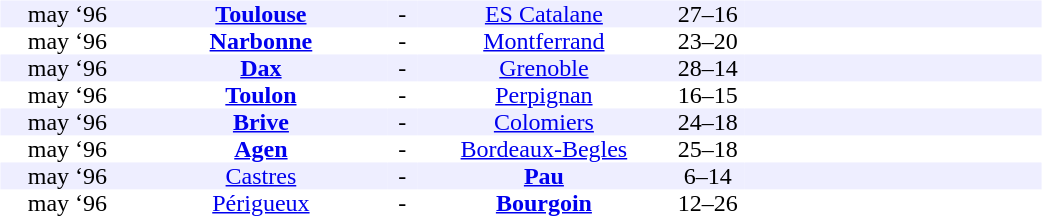<table width=700>
<tr>
<td width=700 valign="top"><br><table border=0 cellspacing=0 cellpadding=0 style="font-size: 100%; border-collapse: collapse;" width=100%>
<tr align=center bgcolor=#EEEEFF>
<td width=90>may ‘96</td>
<td width=170><strong><a href='#'>Toulouse</a></strong></td>
<td width=20>-</td>
<td width=170><a href='#'>ES Catalane</a></td>
<td width=50>27–16</td>
<td width=200></td>
</tr>
<tr align=center bgcolor=#FFFFFF>
<td width=90>may ‘96</td>
<td width=170><strong><a href='#'>Narbonne</a></strong></td>
<td width=20>-</td>
<td width=170><a href='#'>Montferrand</a></td>
<td width=50>23–20</td>
<td width=200></td>
</tr>
<tr align=center bgcolor=#EEEEFF>
<td width=90>may ‘96</td>
<td width=170><strong><a href='#'>Dax</a></strong></td>
<td width=20>-</td>
<td width=170><a href='#'>Grenoble</a></td>
<td width=50>28–14</td>
<td width=200></td>
</tr>
<tr align=center bgcolor=#FFFFFF>
<td width=90>may ‘96</td>
<td width=170><strong><a href='#'>Toulon</a></strong></td>
<td width=20>-</td>
<td width=170><a href='#'>Perpignan</a></td>
<td width=50>16–15</td>
<td width=200></td>
</tr>
<tr align=center bgcolor=#EEEEFF>
<td width=90>may ‘96</td>
<td width=170><strong><a href='#'>Brive</a></strong></td>
<td width=20>-</td>
<td width=170><a href='#'>Colomiers</a></td>
<td width=50>24–18</td>
<td width=200></td>
</tr>
<tr align=center bgcolor=#FFFFFF>
<td width=90>may ‘96</td>
<td width=170><strong><a href='#'>Agen</a></strong></td>
<td width=20>-</td>
<td width=170><a href='#'>Bordeaux-Begles</a></td>
<td width=50>25–18</td>
<td width=200></td>
</tr>
<tr align=center bgcolor=#EEEEFF>
<td width=90>may ‘96</td>
<td width=170><a href='#'>Castres</a></td>
<td width=20>-</td>
<td width=170><strong><a href='#'>Pau</a></strong></td>
<td width=50>6–14</td>
<td width=200></td>
</tr>
<tr align=center bgcolor=#FFFFFF>
<td width=90>may ‘96</td>
<td width=170><a href='#'>Périgueux</a></td>
<td width=20>-</td>
<td width=170><strong><a href='#'>Bourgoin</a></strong></td>
<td width=50>12–26</td>
<td width=200></td>
</tr>
</table>
</td>
</tr>
</table>
